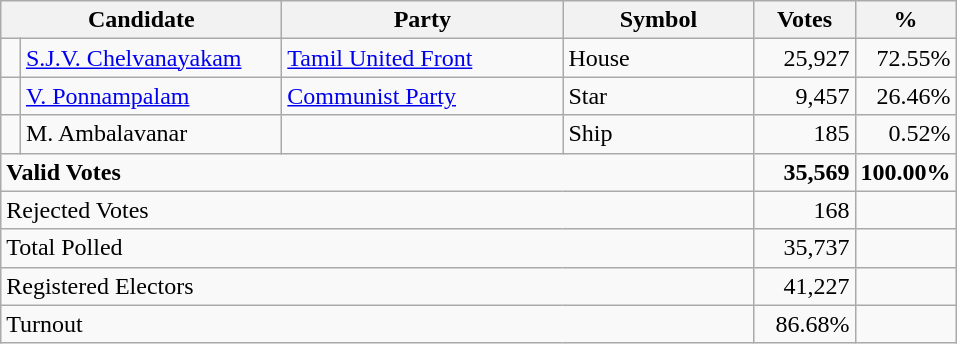<table class="wikitable" border="1" style="text-align:right;">
<tr>
<th align=left colspan=2 width="180">Candidate</th>
<th align=left width="180">Party</th>
<th align=left width="120">Symbol</th>
<th align=left width="60">Votes</th>
<th align=left width="60">%</th>
</tr>
<tr>
<td bgcolor=> </td>
<td align=left><a href='#'>S.J.V. Chelvanayakam</a></td>
<td align=left><a href='#'>Tamil United Front</a></td>
<td align=left>House</td>
<td>25,927</td>
<td>72.55%</td>
</tr>
<tr>
<td bgcolor=> </td>
<td align=left><a href='#'>V. Ponnampalam</a></td>
<td align=left><a href='#'>Communist Party</a></td>
<td align=left>Star</td>
<td>9,457</td>
<td>26.46%</td>
</tr>
<tr>
<td></td>
<td align=left>M. Ambalavanar</td>
<td></td>
<td align=left>Ship</td>
<td>185</td>
<td>0.52%</td>
</tr>
<tr>
<td align=left colspan=4><strong>Valid Votes</strong></td>
<td><strong>35,569</strong></td>
<td><strong>100.00%</strong></td>
</tr>
<tr>
<td align=left colspan=4>Rejected Votes</td>
<td>168</td>
<td></td>
</tr>
<tr>
<td align=left colspan=4>Total Polled</td>
<td>35,737</td>
<td></td>
</tr>
<tr>
<td align=left colspan=4>Registered Electors</td>
<td>41,227</td>
<td></td>
</tr>
<tr>
<td align=left colspan=4>Turnout</td>
<td>86.68%</td>
</tr>
</table>
